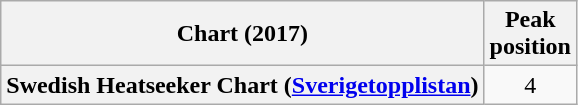<table class="wikitable plainrowheaders" style="text-align:center">
<tr>
<th scope="col">Chart (2017)</th>
<th scope="col">Peak<br>position</th>
</tr>
<tr>
<th scope="row">Swedish Heatseeker Chart (<a href='#'>Sverigetopplistan</a>)</th>
<td>4</td>
</tr>
</table>
